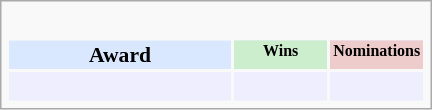<table class="infobox" style="width: 20em; text-align: left; font-size: 90%; vertical-align: middle;">
<tr>
<td colspan="3" style="text-align:center;"><br></td>
</tr>
<tr style="background:#d9e8ff; text-align:center;">
<th style="vertical-align: middle;">Award</th>
<th style="background:#cec; font-size:8pt; width:60px;">Wins</th>
<th style="background:#ecc; font-size:8pt; width:60px;">Nominations</th>
</tr>
<tr style="background:#eef;">
<td style="text-align:center;"><br></td>
<td></td>
<td></td>
</tr>
</table>
